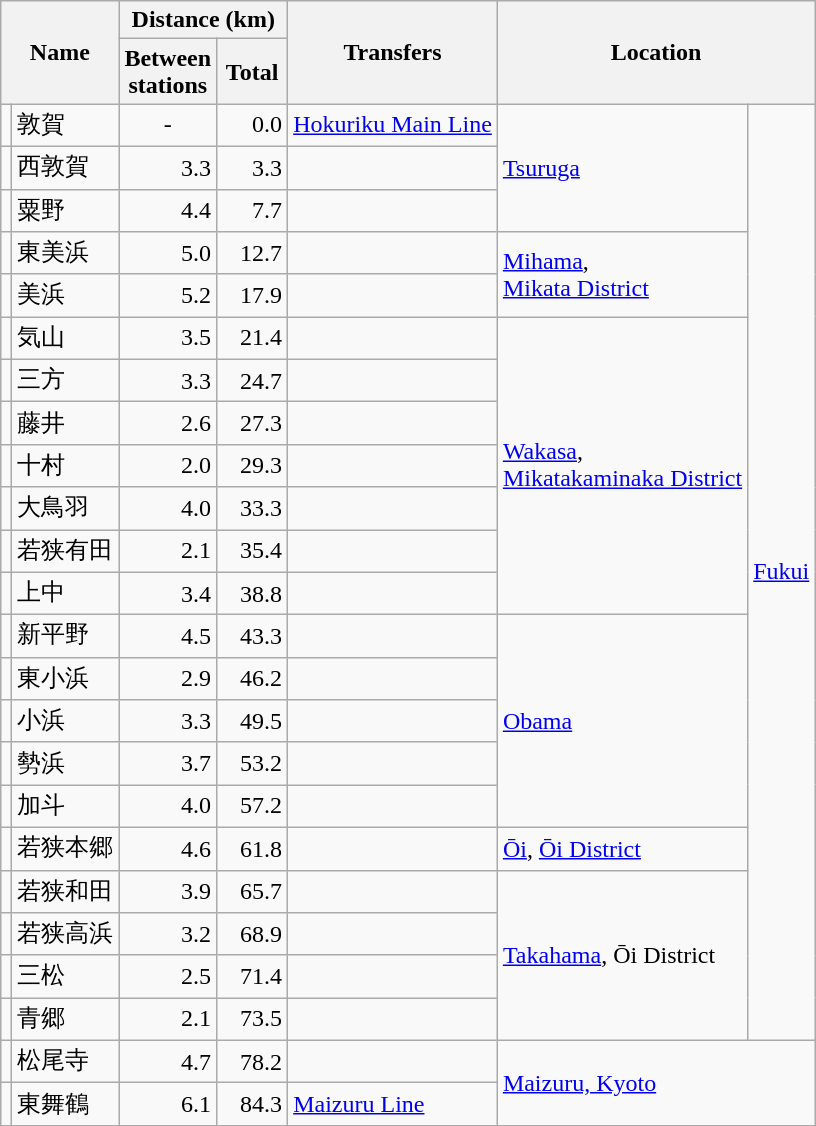<table class="wikitable" rules="all">
<tr>
<th rowspan="2" colspan="2">Name</th>
<th colspan="2">Distance (km)</th>
<th rowspan="2">Transfers</th>
<th rowspan="2" colspan="2">Location</th>
</tr>
<tr>
<th style="width:2.5em;">Between<br>stations</th>
<th style="width:2.5em;">Total</th>
</tr>
<tr>
<td></td>
<td>敦賀</td>
<td style="text-align:center;">-</td>
<td style="text-align:right;">0.0</td>
<td>  <a href='#'>Hokuriku Main Line</a></td>
<td rowspan="3"><a href='#'>Tsuruga</a></td>
<td rowspan="22" style="text-align:center; width:1em;"><a href='#'>Fukui</a></td>
</tr>
<tr>
<td></td>
<td>西敦賀</td>
<td style="text-align:right;">3.3</td>
<td style="text-align:right;">3.3</td>
<td> </td>
</tr>
<tr>
<td></td>
<td>粟野</td>
<td style="text-align:right;">4.4</td>
<td style="text-align:right;">7.7</td>
<td> </td>
</tr>
<tr>
<td></td>
<td>東美浜</td>
<td style="text-align:right;">5.0</td>
<td style="text-align:right;">12.7</td>
<td> </td>
<td rowspan="2"><a href='#'>Mihama</a>,<br><a href='#'>Mikata District</a></td>
</tr>
<tr>
<td></td>
<td>美浜</td>
<td style="text-align:right;">5.2</td>
<td style="text-align:right;">17.9</td>
<td> </td>
</tr>
<tr>
<td></td>
<td>気山</td>
<td style="text-align:right;">3.5</td>
<td style="text-align:right;">21.4</td>
<td> </td>
<td rowspan="7"><a href='#'>Wakasa</a>, <br><a href='#'>Mikatakaminaka District</a></td>
</tr>
<tr>
<td></td>
<td>三方</td>
<td style="text-align:right;">3.3</td>
<td style="text-align:right;">24.7</td>
<td> </td>
</tr>
<tr>
<td></td>
<td>藤井</td>
<td style="text-align:right;">2.6</td>
<td style="text-align:right;">27.3</td>
<td> </td>
</tr>
<tr>
<td></td>
<td>十村</td>
<td style="text-align:right;">2.0</td>
<td style="text-align:right;">29.3</td>
<td> </td>
</tr>
<tr>
<td></td>
<td>大鳥羽</td>
<td style="text-align:right;">4.0</td>
<td style="text-align:right;">33.3</td>
<td> </td>
</tr>
<tr>
<td></td>
<td>若狭有田</td>
<td style="text-align:right;">2.1</td>
<td style="text-align:right;">35.4</td>
<td> </td>
</tr>
<tr>
<td></td>
<td>上中</td>
<td style="text-align:right;">3.4</td>
<td style="text-align:right;">38.8</td>
<td> </td>
</tr>
<tr>
<td></td>
<td>新平野</td>
<td style="text-align:right;">4.5</td>
<td style="text-align:right;">43.3</td>
<td> </td>
<td rowspan="5"><a href='#'>Obama</a></td>
</tr>
<tr>
<td></td>
<td>東小浜</td>
<td style="text-align:right;">2.9</td>
<td style="text-align:right;">46.2</td>
<td> </td>
</tr>
<tr>
<td></td>
<td>小浜</td>
<td style="text-align:right;">3.3</td>
<td style="text-align:right;">49.5</td>
<td> </td>
</tr>
<tr>
<td></td>
<td>勢浜</td>
<td style="text-align:right;">3.7</td>
<td style="text-align:right;">53.2</td>
<td> </td>
</tr>
<tr>
<td></td>
<td>加斗</td>
<td style="text-align:right;">4.0</td>
<td style="text-align:right;">57.2</td>
<td> </td>
</tr>
<tr>
<td></td>
<td>若狭本郷</td>
<td style="text-align:right;">4.6</td>
<td style="text-align:right;">61.8</td>
<td> </td>
<td style="white-space:nowrap;"><a href='#'>Ōi</a>, <a href='#'>Ōi District</a></td>
</tr>
<tr>
<td></td>
<td>若狭和田</td>
<td style="text-align:right;">3.9</td>
<td style="text-align:right;">65.7</td>
<td> </td>
<td rowspan="4"><a href='#'>Takahama</a>, Ōi District</td>
</tr>
<tr>
<td></td>
<td>若狭高浜</td>
<td style="text-align:right;">3.2</td>
<td style="text-align:right;">68.9</td>
<td> </td>
</tr>
<tr>
<td></td>
<td>三松</td>
<td style="text-align:right;">2.5</td>
<td style="text-align:right;">71.4</td>
<td> </td>
</tr>
<tr>
<td></td>
<td>青郷</td>
<td style="text-align:right;">2.1</td>
<td style="text-align:right;">73.5</td>
<td> </td>
</tr>
<tr>
<td></td>
<td>松尾寺</td>
<td style="text-align:right;">4.7</td>
<td style="text-align:right;">78.2</td>
<td> </td>
<td rowspan="2" colspan="2"><a href='#'>Maizuru, Kyoto</a></td>
</tr>
<tr>
<td></td>
<td>東舞鶴</td>
<td style="text-align:right;">6.1</td>
<td style="text-align:right;">84.3</td>
<td> <a href='#'>Maizuru Line</a></td>
</tr>
</table>
